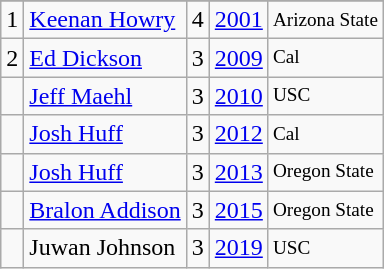<table class="wikitable">
<tr>
</tr>
<tr>
<td>1</td>
<td><a href='#'>Keenan Howry</a></td>
<td>4</td>
<td><a href='#'>2001</a></td>
<td style="font-size:80%;">Arizona State</td>
</tr>
<tr>
<td>2</td>
<td><a href='#'>Ed Dickson</a></td>
<td>3</td>
<td><a href='#'>2009</a></td>
<td style="font-size:80%;">Cal</td>
</tr>
<tr>
<td></td>
<td><a href='#'>Jeff Maehl</a></td>
<td>3</td>
<td><a href='#'>2010</a></td>
<td style="font-size:80%;">USC</td>
</tr>
<tr>
<td></td>
<td><a href='#'>Josh Huff</a></td>
<td>3</td>
<td><a href='#'>2012</a></td>
<td style="font-size:80%;">Cal</td>
</tr>
<tr>
<td></td>
<td><a href='#'>Josh Huff</a></td>
<td>3</td>
<td><a href='#'>2013</a></td>
<td style="font-size:80%;">Oregon State</td>
</tr>
<tr>
<td></td>
<td><a href='#'>Bralon Addison</a></td>
<td>3</td>
<td><a href='#'>2015</a></td>
<td style="font-size:80%;">Oregon State</td>
</tr>
<tr>
<td></td>
<td>Juwan Johnson</td>
<td>3</td>
<td><a href='#'>2019</a></td>
<td style="font-size:80%;">USC</td>
</tr>
</table>
